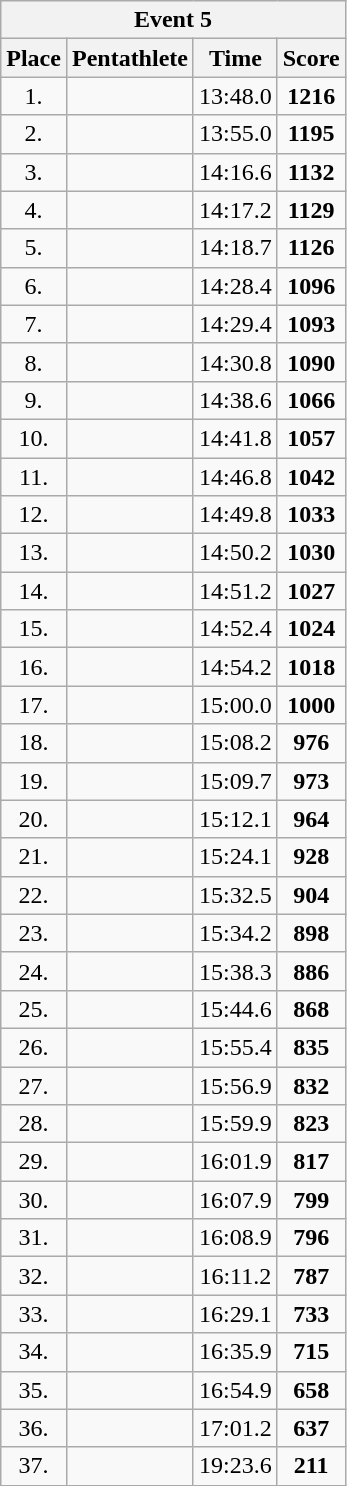<table class=wikitable style="text-align:center">
<tr>
<th colspan=4>Event 5</th>
</tr>
<tr>
<th>Place</th>
<th>Pentathlete</th>
<th>Time</th>
<th>Score</th>
</tr>
<tr>
<td>1.</td>
<td align=left></td>
<td>13:48.0</td>
<td><strong>1216</strong></td>
</tr>
<tr>
<td>2.</td>
<td align=left></td>
<td>13:55.0</td>
<td><strong>1195</strong></td>
</tr>
<tr>
<td>3.</td>
<td align=left></td>
<td>14:16.6</td>
<td><strong>1132</strong></td>
</tr>
<tr>
<td>4.</td>
<td align=left></td>
<td>14:17.2</td>
<td><strong>1129</strong></td>
</tr>
<tr>
<td>5.</td>
<td align=left></td>
<td>14:18.7</td>
<td><strong>1126</strong></td>
</tr>
<tr>
<td>6.</td>
<td align=left></td>
<td>14:28.4</td>
<td><strong>1096</strong></td>
</tr>
<tr>
<td>7.</td>
<td align=left></td>
<td>14:29.4</td>
<td><strong>1093</strong></td>
</tr>
<tr>
<td>8.</td>
<td align=left></td>
<td>14:30.8</td>
<td><strong>1090</strong></td>
</tr>
<tr>
<td>9.</td>
<td align=left></td>
<td>14:38.6</td>
<td><strong>1066</strong></td>
</tr>
<tr>
<td>10.</td>
<td align=left></td>
<td>14:41.8</td>
<td><strong>1057</strong></td>
</tr>
<tr>
<td>11.</td>
<td align=left></td>
<td>14:46.8</td>
<td><strong>1042</strong></td>
</tr>
<tr>
<td>12.</td>
<td align=left></td>
<td>14:49.8</td>
<td><strong>1033</strong></td>
</tr>
<tr>
<td>13.</td>
<td align=left></td>
<td>14:50.2</td>
<td><strong>1030</strong></td>
</tr>
<tr>
<td>14.</td>
<td align=left></td>
<td>14:51.2</td>
<td><strong>1027</strong></td>
</tr>
<tr>
<td>15.</td>
<td align=left></td>
<td>14:52.4</td>
<td><strong>1024</strong></td>
</tr>
<tr>
<td>16.</td>
<td align=left></td>
<td>14:54.2</td>
<td><strong>1018</strong></td>
</tr>
<tr>
<td>17.</td>
<td align=left></td>
<td>15:00.0</td>
<td><strong>1000</strong></td>
</tr>
<tr>
<td>18.</td>
<td align=left></td>
<td>15:08.2</td>
<td><strong>976</strong></td>
</tr>
<tr>
<td>19.</td>
<td align=left></td>
<td>15:09.7</td>
<td><strong>973</strong></td>
</tr>
<tr>
<td>20.</td>
<td align=left></td>
<td>15:12.1</td>
<td><strong>964</strong></td>
</tr>
<tr>
<td>21.</td>
<td align=left></td>
<td>15:24.1</td>
<td><strong>928</strong></td>
</tr>
<tr>
<td>22.</td>
<td align=left></td>
<td>15:32.5</td>
<td><strong>904</strong></td>
</tr>
<tr>
<td>23.</td>
<td align=left></td>
<td>15:34.2</td>
<td><strong>898</strong></td>
</tr>
<tr>
<td>24.</td>
<td align=left></td>
<td>15:38.3</td>
<td><strong>886</strong></td>
</tr>
<tr>
<td>25.</td>
<td align=left></td>
<td>15:44.6</td>
<td><strong>868</strong></td>
</tr>
<tr>
<td>26.</td>
<td align=left></td>
<td>15:55.4</td>
<td><strong>835</strong></td>
</tr>
<tr>
<td>27.</td>
<td align=left></td>
<td>15:56.9</td>
<td><strong>832</strong></td>
</tr>
<tr>
<td>28.</td>
<td align=left></td>
<td>15:59.9</td>
<td><strong>823</strong></td>
</tr>
<tr>
<td>29.</td>
<td align=left></td>
<td>16:01.9</td>
<td><strong>817</strong></td>
</tr>
<tr>
<td>30.</td>
<td align=left></td>
<td>16:07.9</td>
<td><strong>799</strong></td>
</tr>
<tr>
<td>31.</td>
<td align=left></td>
<td>16:08.9</td>
<td><strong>796</strong></td>
</tr>
<tr>
<td>32.</td>
<td align=left></td>
<td>16:11.2</td>
<td><strong>787</strong></td>
</tr>
<tr>
<td>33.</td>
<td align=left></td>
<td>16:29.1</td>
<td><strong>733</strong></td>
</tr>
<tr>
<td>34.</td>
<td align=left></td>
<td>16:35.9</td>
<td><strong>715</strong></td>
</tr>
<tr>
<td>35.</td>
<td align=left></td>
<td>16:54.9</td>
<td><strong>658</strong></td>
</tr>
<tr>
<td>36.</td>
<td align=left></td>
<td>17:01.2</td>
<td><strong>637</strong></td>
</tr>
<tr>
<td>37.</td>
<td align=left></td>
<td>19:23.6</td>
<td><strong>211</strong></td>
</tr>
</table>
